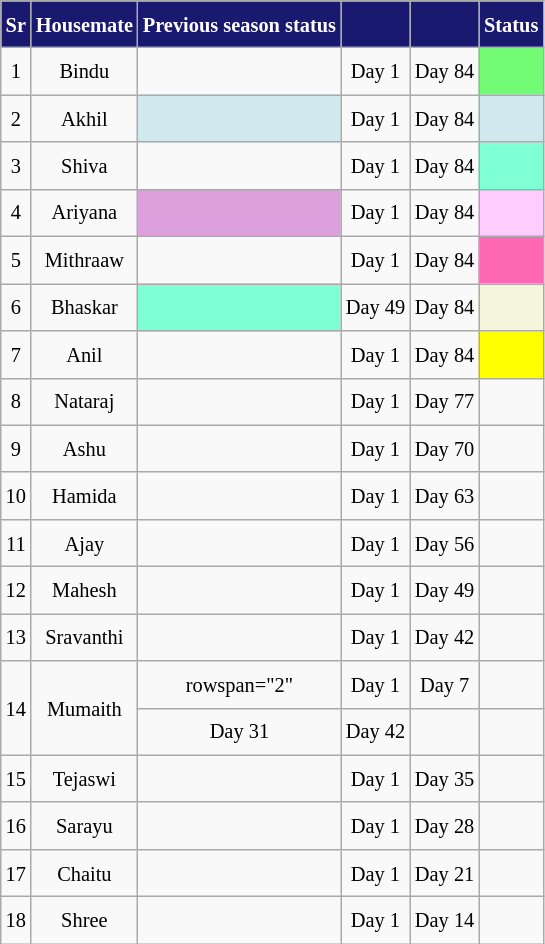<table class="wikitable sortable" style=" text-align:center; font-size:85%; line-height:25px; width:auto;">
<tr>
<th scope="col" style="background:#191970; color:#fff;">Sr</th>
<th scope="col" style="background:#191970; color:#fff;">Housemate</th>
<th scope="col" style="background:#191970; color:#fff;">Previous season status</th>
<th scope="col" style="background:#191970; color:#fff;"></th>
<th scope="col" style="background:#191970; color:#fff;"></th>
<th scope="col" style="background:#191970; color:#fff;">Status</th>
</tr>
<tr>
<td>1</td>
<td>Bindu</td>
<td></td>
<td>Day 1</td>
<td>Day 84</td>
<td style="background:#73FB76;"></td>
</tr>
<tr>
<td>2</td>
<td>Akhil</td>
<td style="background:#D1E8EF;"></td>
<td>Day 1</td>
<td>Day 84</td>
<td style="background:#D1E8EF;"></td>
</tr>
<tr>
<td>3</td>
<td>Shiva</td>
<td></td>
<td>Day 1</td>
<td>Day 84</td>
<td style="background:#7FFFD4;"></td>
</tr>
<tr>
<td>4</td>
<td>Ariyana</td>
<td style="background:#DDA0DD;"></td>
<td>Day 1</td>
<td>Day 84</td>
<td style="background:#fcf; text-align:center;"></td>
</tr>
<tr>
<td>5</td>
<td>Mithraaw</td>
<td></td>
<td>Day 1</td>
<td>Day 84</td>
<td style="background:#FF69B4;"></td>
</tr>
<tr>
<td>6</td>
<td>Bhaskar</td>
<td style="background:#7FFFD4;"></td>
<td>Day 49</td>
<td>Day 84</td>
<td style="background:Beige;"></td>
</tr>
<tr>
<td>7</td>
<td>Anil</td>
<td></td>
<td>Day 1</td>
<td>Day 84</td>
<td style="background:yellow"></td>
</tr>
<tr>
<td>8</td>
<td>Nataraj</td>
<td></td>
<td>Day 1</td>
<td>Day 77</td>
<td></td>
</tr>
<tr>
<td>9</td>
<td>Ashu</td>
<td></td>
<td>Day 1</td>
<td>Day 70</td>
<td></td>
</tr>
<tr>
<td>10</td>
<td>Hamida</td>
<td></td>
<td>Day 1</td>
<td>Day 63</td>
<td></td>
</tr>
<tr>
<td>11</td>
<td>Ajay</td>
<td></td>
<td>Day 1</td>
<td>Day 56</td>
<td></td>
</tr>
<tr>
<td>12</td>
<td>Mahesh</td>
<td></td>
<td>Day 1</td>
<td>Day 49</td>
<td></td>
</tr>
<tr>
<td>13</td>
<td>Sravanthi</td>
<td></td>
<td>Day 1</td>
<td>Day 42</td>
<td></td>
</tr>
<tr>
<td rowspan="2">14</td>
<td rowspan="2">Mumaith</td>
<td>rowspan="2" </td>
<td>Day 1</td>
<td>Day 7</td>
<td></td>
</tr>
<tr>
<td>Day 31</td>
<td>Day 42</td>
<td></td>
</tr>
<tr>
<td>15</td>
<td>Tejaswi</td>
<td></td>
<td>Day 1</td>
<td>Day 35</td>
<td></td>
</tr>
<tr>
<td>16</td>
<td>Sarayu</td>
<td></td>
<td>Day 1</td>
<td>Day 28</td>
<td></td>
</tr>
<tr>
<td>17</td>
<td>Chaitu</td>
<td></td>
<td>Day 1</td>
<td>Day 21</td>
<td></td>
</tr>
<tr>
<td>18</td>
<td>Shree</td>
<td></td>
<td>Day 1</td>
<td>Day 14</td>
<td></td>
</tr>
</table>
